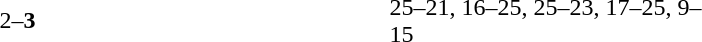<table>
<tr>
<th width=200></th>
<th width=80></th>
<th width=200></th>
<th width=220></th>
</tr>
<tr>
<td align=right></td>
<td align=center>2–<strong>3</strong></td>
<td><strong></strong></td>
<td>25–21, 16–25, 25–23, 17–25, 9–15</td>
</tr>
</table>
